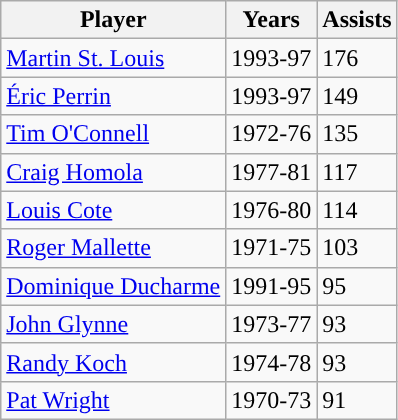<table class="wikitable" border="1">
<tr>
<th>Player</th>
<th>Years</th>
<th>Assists</th>
</tr>
<tr>
<td><a href='#'>Martin St. Louis</a></td>
<td>1993-97</td>
<td>176</td>
</tr>
<tr>
<td><a href='#'>Éric Perrin</a></td>
<td>1993-97</td>
<td>149</td>
</tr>
<tr>
<td><a href='#'>Tim O'Connell</a></td>
<td>1972-76</td>
<td>135</td>
</tr>
<tr>
<td><a href='#'>Craig Homola</a></td>
<td>1977-81</td>
<td>117</td>
</tr>
<tr>
<td><a href='#'>Louis Cote</a></td>
<td>1976-80</td>
<td>114</td>
</tr>
<tr>
<td><a href='#'>Roger Mallette</a></td>
<td>1971-75</td>
<td>103</td>
</tr>
<tr>
<td><a href='#'>Dominique Ducharme</a></td>
<td>1991-95</td>
<td>95</td>
</tr>
<tr>
<td><a href='#'>John Glynne</a></td>
<td>1973-77</td>
<td>93</td>
</tr>
<tr>
<td><a href='#'>Randy Koch</a></td>
<td>1974-78</td>
<td>93</td>
</tr>
<tr>
<td><a href='#'>Pat Wright</a></td>
<td>1970-73</td>
<td>91</td>
</tr>
</table>
